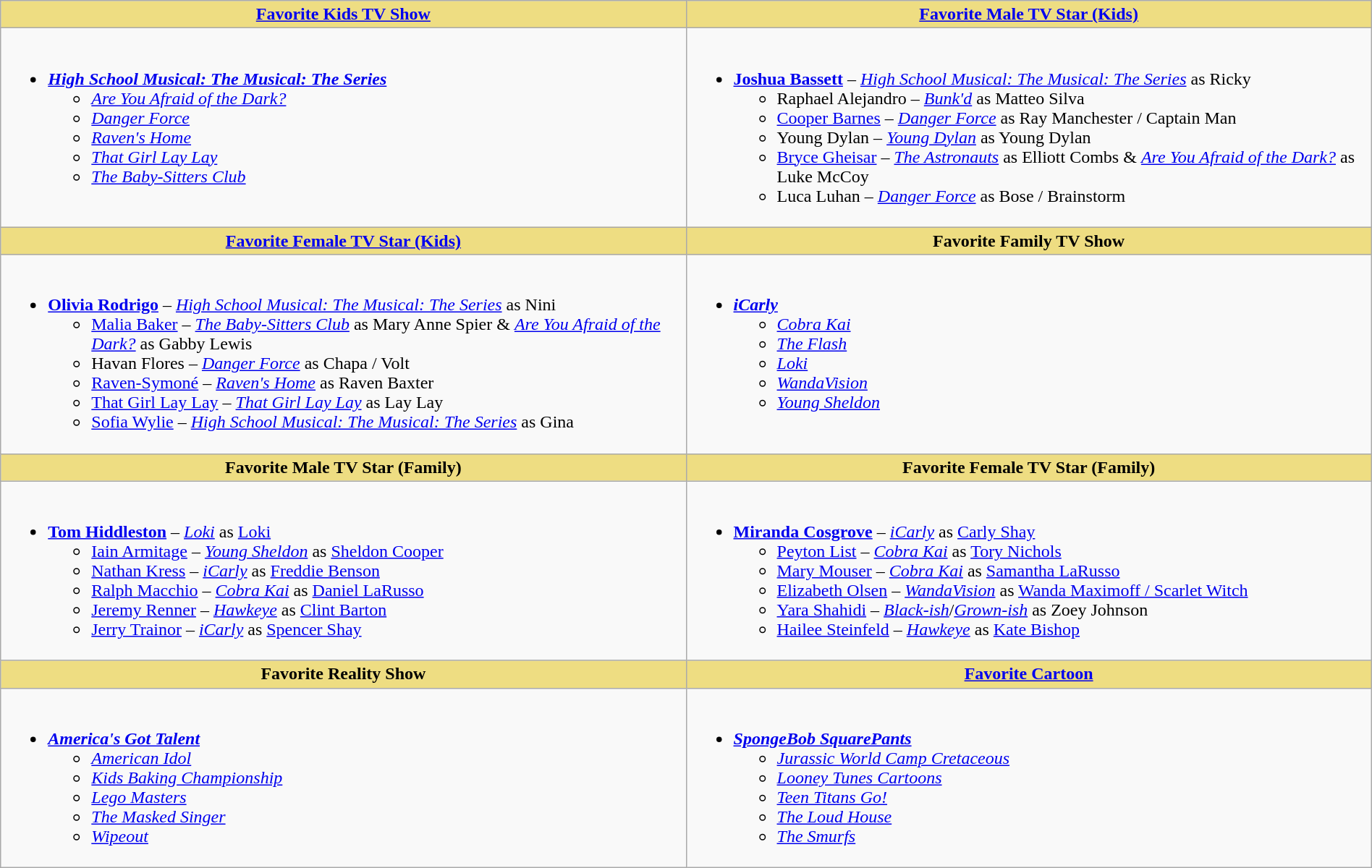<table class="wikitable" style="width:100%;">
<tr>
<th style="background:#EEDD82; width:50%"><a href='#'>Favorite Kids TV Show</a></th>
<th style="background:#EEDD82; width:50%"><a href='#'>Favorite Male TV Star (Kids)</a></th>
</tr>
<tr>
<td valign="top"><br><ul><li><strong><em><a href='#'>High School Musical: The Musical: The Series</a></em></strong><ul><li><em><a href='#'>Are You Afraid of the Dark?</a></em></li><li><em><a href='#'>Danger Force</a></em></li><li><em><a href='#'>Raven's Home</a></em></li><li><em><a href='#'>That Girl Lay Lay</a></em></li><li><em><a href='#'>The Baby-Sitters Club</a></em></li></ul></li></ul></td>
<td valign="top"><br><ul><li><strong><a href='#'>Joshua Bassett</a></strong> – <em><a href='#'>High School Musical: The Musical: The Series</a></em> as Ricky<ul><li>Raphael Alejandro – <em><a href='#'>Bunk'd</a></em> as Matteo Silva</li><li><a href='#'>Cooper Barnes</a> – <em><a href='#'>Danger Force</a></em> as Ray Manchester / Captain Man</li><li>Young Dylan – <em><a href='#'>Young Dylan</a></em> as Young Dylan</li><li><a href='#'>Bryce Gheisar</a> – <em><a href='#'>The Astronauts</a></em> as Elliott Combs & <em><a href='#'>Are You Afraid of the Dark?</a></em> as Luke McCoy</li><li>Luca Luhan – <em><a href='#'>Danger Force</a></em> as Bose / Brainstorm</li></ul></li></ul></td>
</tr>
<tr>
<th style="background:#EEDD82; width:50%"><a href='#'>Favorite Female TV Star (Kids)</a></th>
<th style="background:#EEDD82; width:50%">Favorite Family TV Show</th>
</tr>
<tr>
<td valign="top"><br><ul><li><strong><a href='#'>Olivia Rodrigo</a></strong> – <em><a href='#'>High School Musical: The Musical: The Series</a></em> as Nini<ul><li><a href='#'>Malia Baker</a> – <em><a href='#'>The Baby-Sitters Club</a></em> as Mary Anne Spier & <em><a href='#'>Are You Afraid of the Dark?</a></em> as Gabby Lewis</li><li>Havan Flores – <em><a href='#'>Danger Force</a></em> as Chapa / Volt</li><li><a href='#'>Raven-Symoné</a> – <em><a href='#'>Raven's Home</a></em> as Raven Baxter</li><li><a href='#'>That Girl Lay Lay</a> – <em><a href='#'>That Girl Lay Lay</a></em> as Lay Lay</li><li><a href='#'>Sofia Wylie</a> – <em><a href='#'>High School Musical: The Musical: The Series</a></em> as Gina</li></ul></li></ul></td>
<td valign="top"><br><ul><li><strong><em><a href='#'>iCarly</a></em></strong><ul><li><em><a href='#'>Cobra Kai</a></em></li><li><em><a href='#'>The Flash</a></em></li><li><em><a href='#'>Loki</a></em></li><li><em><a href='#'>WandaVision</a></em></li><li><em><a href='#'>Young Sheldon</a></em></li></ul></li></ul></td>
</tr>
<tr>
<th style="background:#EEDD82; width:50%">Favorite Male TV Star (Family)</th>
<th style="background:#EEDD82; width:50%">Favorite Female TV Star (Family)</th>
</tr>
<tr>
<td valign="top"><br><ul><li><strong><a href='#'>Tom Hiddleston</a></strong> – <em><a href='#'>Loki</a></em> as <a href='#'>Loki</a><ul><li><a href='#'>Iain Armitage</a> – <em><a href='#'>Young Sheldon</a></em> as <a href='#'>Sheldon Cooper</a></li><li><a href='#'>Nathan Kress</a> – <em><a href='#'>iCarly</a></em> as <a href='#'>Freddie Benson</a></li><li><a href='#'>Ralph Macchio</a> – <em><a href='#'>Cobra Kai</a></em> as <a href='#'>Daniel LaRusso</a></li><li><a href='#'>Jeremy Renner</a> – <em><a href='#'>Hawkeye</a></em> as <a href='#'>Clint Barton</a></li><li><a href='#'>Jerry Trainor</a> – <em><a href='#'>iCarly</a></em> as <a href='#'>Spencer Shay</a></li></ul></li></ul></td>
<td valign="top"><br><ul><li><strong><a href='#'>Miranda Cosgrove</a></strong> – <em><a href='#'>iCarly</a></em> as <a href='#'>Carly Shay</a><ul><li><a href='#'>Peyton List</a> – <em><a href='#'>Cobra Kai</a></em> as <a href='#'>Tory Nichols</a></li><li><a href='#'>Mary Mouser</a> – <em><a href='#'>Cobra Kai</a></em> as <a href='#'>Samantha LaRusso</a></li><li><a href='#'>Elizabeth Olsen</a> – <em><a href='#'>WandaVision</a></em> as <a href='#'>Wanda Maximoff / Scarlet Witch</a></li><li><a href='#'>Yara Shahidi</a> – <em><a href='#'>Black-ish</a></em>/<em><a href='#'>Grown-ish</a></em> as Zoey Johnson</li><li><a href='#'>Hailee Steinfeld</a> – <em><a href='#'>Hawkeye</a></em> as <a href='#'>Kate Bishop</a></li></ul></li></ul></td>
</tr>
<tr>
<th style="background:#EEDD82; width:50%">Favorite Reality Show</th>
<th style="background:#EEDD82; width:50%"><a href='#'>Favorite Cartoon</a></th>
</tr>
<tr>
<td valign="top"><br><ul><li><strong><em><a href='#'>America's Got Talent</a></em></strong><ul><li><em><a href='#'>American Idol</a></em></li><li><em><a href='#'>Kids Baking Championship</a></em></li><li><em><a href='#'>Lego Masters</a></em></li><li><em><a href='#'>The Masked Singer</a></em></li><li><em><a href='#'>Wipeout</a></em></li></ul></li></ul></td>
<td valign="top"><br><ul><li><strong><em><a href='#'>SpongeBob SquarePants</a></em></strong><ul><li><em><a href='#'>Jurassic World Camp Cretaceous</a></em></li><li><em><a href='#'>Looney Tunes Cartoons</a></em></li><li><em><a href='#'>Teen Titans Go!</a></em></li><li><em><a href='#'>The Loud House</a></em></li><li><em><a href='#'>The Smurfs</a></em></li></ul></li></ul></td>
</tr>
</table>
